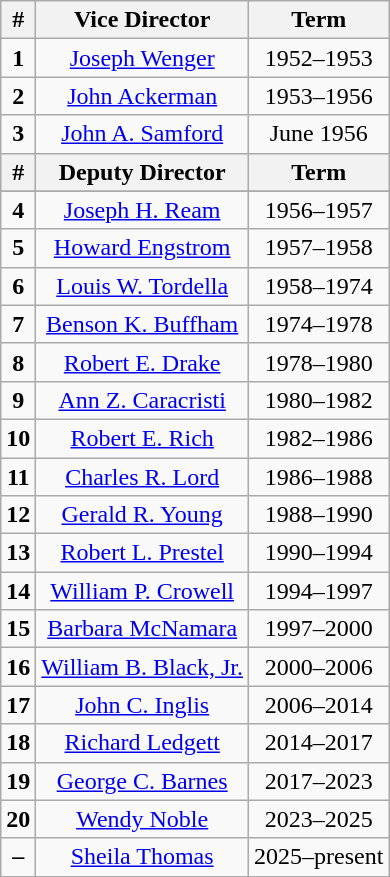<table class="wikitable" style="text-align:center">
<tr>
<th>#</th>
<th>Vice Director</th>
<th>Term</th>
</tr>
<tr>
<td><strong>1</strong></td>
<td><a href='#'>Joseph Wenger</a></td>
<td>1952–1953</td>
</tr>
<tr>
<td><strong>2</strong></td>
<td><a href='#'>John Ackerman</a></td>
<td>1953–1956</td>
</tr>
<tr>
<td><strong>3</strong></td>
<td><a href='#'>John A. Samford</a></td>
<td>June 1956</td>
</tr>
<tr>
<th>#</th>
<th>Deputy Director</th>
<th>Term</th>
</tr>
<tr>
</tr>
<tr>
<td><strong>4</strong></td>
<td><a href='#'>Joseph H. Ream</a></td>
<td>1956–1957</td>
</tr>
<tr>
<td><strong>5</strong></td>
<td><a href='#'>Howard Engstrom</a></td>
<td>1957–1958</td>
</tr>
<tr>
<td><strong>6</strong></td>
<td><a href='#'>Louis W. Tordella</a></td>
<td>1958–1974</td>
</tr>
<tr>
<td><strong>7</strong></td>
<td><a href='#'>Benson K. Buffham</a></td>
<td>1974–1978</td>
</tr>
<tr>
<td><strong>8</strong></td>
<td><a href='#'>Robert E. Drake</a></td>
<td>1978–1980</td>
</tr>
<tr>
<td><strong>9</strong></td>
<td><a href='#'>Ann Z. Caracristi</a></td>
<td>1980–1982</td>
</tr>
<tr>
<td><strong>10</strong></td>
<td><a href='#'>Robert E. Rich</a></td>
<td>1982–1986</td>
</tr>
<tr>
<td><strong>11</strong></td>
<td><a href='#'>Charles R. Lord</a></td>
<td>1986–1988</td>
</tr>
<tr>
<td><strong>12</strong></td>
<td><a href='#'>Gerald R. Young</a></td>
<td>1988–1990</td>
</tr>
<tr>
<td><strong>13</strong></td>
<td><a href='#'>Robert L. Prestel</a></td>
<td>1990–1994</td>
</tr>
<tr>
<td><strong>14</strong></td>
<td><a href='#'>William P. Crowell</a></td>
<td>1994–1997</td>
</tr>
<tr>
<td><strong>15</strong></td>
<td><a href='#'>Barbara McNamara</a></td>
<td>1997–2000</td>
</tr>
<tr>
<td><strong>16</strong></td>
<td><a href='#'>William B. Black, Jr.</a></td>
<td>2000–2006</td>
</tr>
<tr>
<td><strong>17</strong></td>
<td><a href='#'>John C. Inglis</a></td>
<td>2006–2014</td>
</tr>
<tr>
<td><strong>18</strong></td>
<td><a href='#'>Richard Ledgett</a></td>
<td>2014–2017</td>
</tr>
<tr>
<td><strong>19</strong></td>
<td><a href='#'>George C. Barnes</a></td>
<td>2017–2023</td>
</tr>
<tr>
<td><strong>20</strong></td>
<td><a href='#'>Wendy Noble</a></td>
<td>2023–2025</td>
</tr>
<tr>
<td><strong>–</strong></td>
<td><a href='#'>Sheila Thomas</a></td>
<td>2025–present</td>
</tr>
</table>
